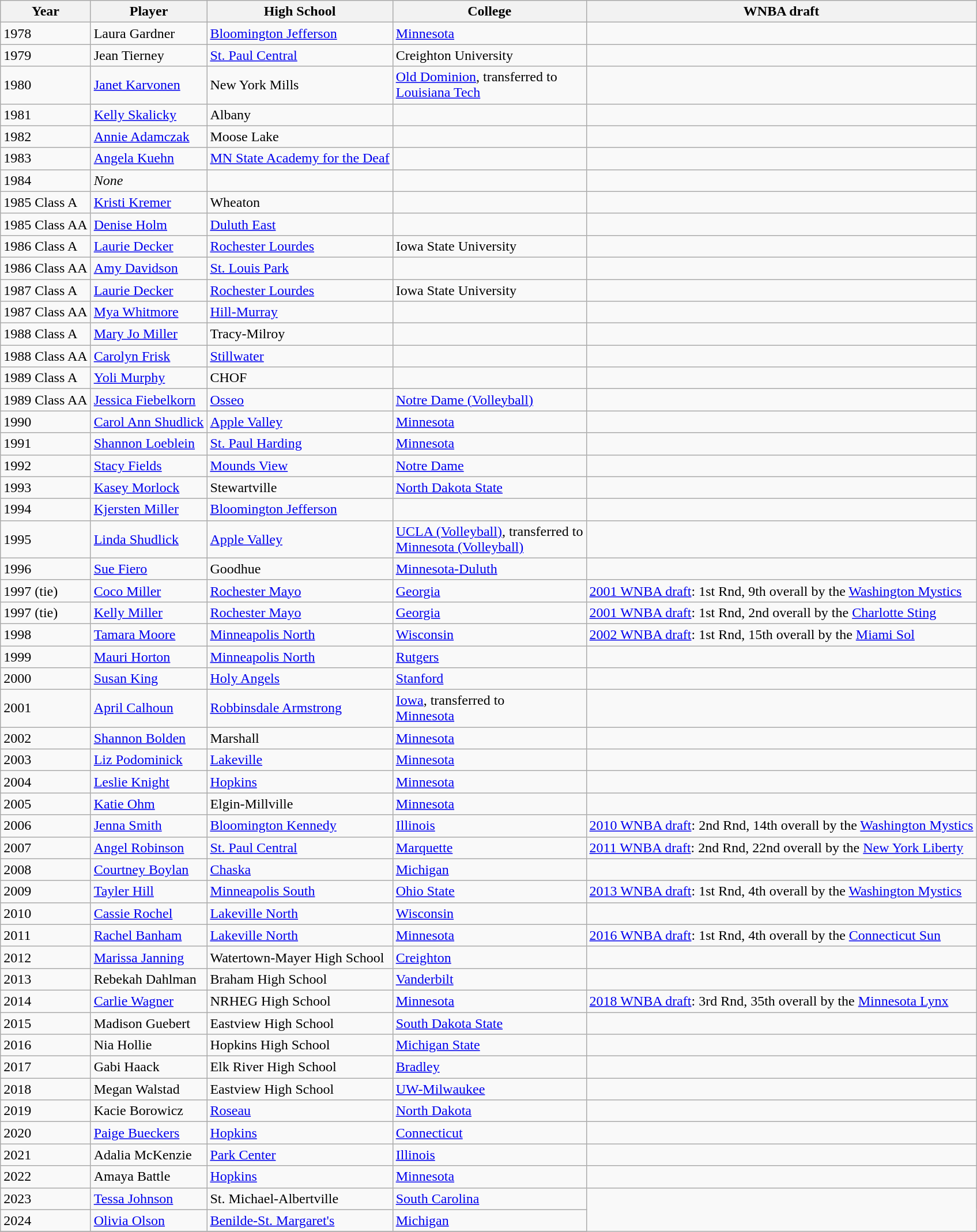<table class="wikitable sortable">
<tr>
<th>Year</th>
<th>Player</th>
<th>High School</th>
<th>College</th>
<th>WNBA draft</th>
</tr>
<tr>
<td>1978</td>
<td>Laura Gardner</td>
<td><a href='#'>Bloomington Jefferson</a></td>
<td><a href='#'>Minnesota</a></td>
<td></td>
</tr>
<tr>
<td>1979</td>
<td>Jean Tierney</td>
<td><a href='#'>St. Paul Central</a></td>
<td>Creighton University</td>
</tr>
<tr>
<td>1980</td>
<td><a href='#'>Janet Karvonen</a></td>
<td>New York Mills</td>
<td><a href='#'>Old Dominion</a>, transferred to<br><a href='#'>Louisiana Tech</a></td>
<td></td>
</tr>
<tr>
<td>1981</td>
<td><a href='#'>Kelly Skalicky</a></td>
<td>Albany</td>
<td></td>
<td></td>
</tr>
<tr>
<td>1982</td>
<td><a href='#'>Annie Adamczak</a></td>
<td>Moose Lake</td>
<td></td>
<td></td>
</tr>
<tr>
<td>1983</td>
<td><a href='#'>Angela Kuehn</a></td>
<td><a href='#'>MN State Academy for the Deaf</a></td>
<td></td>
<td></td>
</tr>
<tr>
<td>1984</td>
<td><em>None</em></td>
<td></td>
<td></td>
<td></td>
</tr>
<tr>
<td>1985 Class A</td>
<td><a href='#'>Kristi Kremer</a></td>
<td>Wheaton</td>
<td></td>
<td></td>
</tr>
<tr>
<td>1985 Class AA</td>
<td><a href='#'>Denise Holm</a></td>
<td><a href='#'>Duluth East</a></td>
<td></td>
<td></td>
</tr>
<tr>
<td>1986  Class A</td>
<td><a href='#'>Laurie Decker</a></td>
<td><a href='#'>Rochester Lourdes</a></td>
<td>Iowa State University</td>
<td></td>
</tr>
<tr>
<td>1986  Class AA</td>
<td><a href='#'>Amy Davidson</a></td>
<td><a href='#'>St. Louis Park</a></td>
<td></td>
<td></td>
</tr>
<tr>
<td>1987  Class A</td>
<td><a href='#'>Laurie Decker</a></td>
<td><a href='#'>Rochester Lourdes</a></td>
<td>Iowa State University</td>
<td></td>
</tr>
<tr>
<td>1987  Class AA</td>
<td><a href='#'>Mya Whitmore</a></td>
<td><a href='#'>Hill-Murray</a></td>
<td></td>
<td></td>
</tr>
<tr>
<td>1988 Class A</td>
<td><a href='#'>Mary Jo Miller</a></td>
<td>Tracy-Milroy</td>
<td></td>
<td></td>
</tr>
<tr>
<td>1988 Class AA</td>
<td><a href='#'>Carolyn Frisk</a></td>
<td><a href='#'>Stillwater</a></td>
<td></td>
<td></td>
</tr>
<tr>
<td>1989 Class A</td>
<td><a href='#'>Yoli Murphy</a></td>
<td>CHOF</td>
<td></td>
<td></td>
</tr>
<tr>
<td>1989 Class AA</td>
<td><a href='#'>Jessica Fiebelkorn</a></td>
<td><a href='#'>Osseo</a></td>
<td><a href='#'>Notre Dame (Volleyball)</a></td>
<td></td>
</tr>
<tr>
<td>1990</td>
<td><a href='#'>Carol Ann Shudlick</a></td>
<td><a href='#'>Apple Valley</a></td>
<td><a href='#'>Minnesota</a></td>
<td></td>
</tr>
<tr>
<td>1991</td>
<td><a href='#'>Shannon Loeblein</a></td>
<td><a href='#'>St. Paul Harding</a></td>
<td><a href='#'>Minnesota</a></td>
<td></td>
</tr>
<tr>
<td>1992</td>
<td><a href='#'>Stacy Fields</a></td>
<td><a href='#'>Mounds View</a></td>
<td><a href='#'>Notre Dame</a></td>
<td></td>
</tr>
<tr>
<td>1993</td>
<td><a href='#'>Kasey Morlock</a></td>
<td>Stewartville</td>
<td><a href='#'>North Dakota State</a></td>
<td></td>
</tr>
<tr>
<td>1994</td>
<td><a href='#'>Kjersten Miller</a></td>
<td><a href='#'>Bloomington Jefferson</a></td>
<td></td>
<td></td>
</tr>
<tr>
<td>1995</td>
<td><a href='#'>Linda Shudlick</a></td>
<td><a href='#'>Apple Valley</a></td>
<td><a href='#'>UCLA (Volleyball)</a>, transferred to<br><a href='#'>Minnesota (Volleyball)</a></td>
<td></td>
</tr>
<tr>
<td>1996</td>
<td><a href='#'>Sue Fiero</a></td>
<td>Goodhue</td>
<td><a href='#'>Minnesota-Duluth</a></td>
<td></td>
</tr>
<tr>
<td>1997 (tie)</td>
<td><a href='#'>Coco Miller</a></td>
<td><a href='#'>Rochester Mayo</a></td>
<td><a href='#'>Georgia</a></td>
<td><a href='#'>2001 WNBA draft</a>: 1st Rnd, 9th overall by the <a href='#'>Washington Mystics</a></td>
</tr>
<tr>
<td>1997 (tie)</td>
<td><a href='#'>Kelly Miller</a></td>
<td><a href='#'>Rochester Mayo</a></td>
<td><a href='#'>Georgia</a></td>
<td><a href='#'>2001 WNBA draft</a>: 1st Rnd, 2nd overall by the <a href='#'>Charlotte Sting</a></td>
</tr>
<tr>
<td>1998</td>
<td><a href='#'>Tamara Moore</a></td>
<td><a href='#'>Minneapolis North</a></td>
<td><a href='#'>Wisconsin</a></td>
<td><a href='#'>2002 WNBA draft</a>: 1st Rnd, 15th overall by the <a href='#'>Miami Sol</a></td>
</tr>
<tr>
<td>1999</td>
<td><a href='#'>Mauri Horton</a></td>
<td><a href='#'>Minneapolis North</a></td>
<td><a href='#'>Rutgers</a></td>
<td></td>
</tr>
<tr>
<td>2000</td>
<td><a href='#'>Susan King</a></td>
<td><a href='#'>Holy Angels</a></td>
<td><a href='#'>Stanford</a></td>
<td></td>
</tr>
<tr>
<td>2001</td>
<td><a href='#'>April Calhoun</a></td>
<td><a href='#'>Robbinsdale Armstrong</a></td>
<td><a href='#'>Iowa</a>, transferred to<br><a href='#'>Minnesota</a></td>
<td></td>
</tr>
<tr>
<td>2002</td>
<td><a href='#'>Shannon Bolden</a></td>
<td>Marshall</td>
<td><a href='#'>Minnesota</a></td>
<td></td>
</tr>
<tr>
<td>2003</td>
<td><a href='#'>Liz Podominick</a></td>
<td><a href='#'>Lakeville</a></td>
<td><a href='#'>Minnesota</a></td>
<td></td>
</tr>
<tr>
<td>2004</td>
<td><a href='#'>Leslie Knight</a></td>
<td><a href='#'>Hopkins</a></td>
<td><a href='#'>Minnesota</a></td>
<td></td>
</tr>
<tr>
<td>2005</td>
<td><a href='#'>Katie Ohm</a></td>
<td>Elgin-Millville</td>
<td><a href='#'>Minnesota</a></td>
<td></td>
</tr>
<tr>
<td>2006</td>
<td><a href='#'>Jenna Smith</a></td>
<td><a href='#'>Bloomington Kennedy</a></td>
<td><a href='#'>Illinois</a></td>
<td><a href='#'>2010 WNBA draft</a>: 2nd Rnd, 14th overall by the <a href='#'>Washington Mystics</a></td>
</tr>
<tr>
<td>2007</td>
<td><a href='#'>Angel Robinson</a></td>
<td><a href='#'>St. Paul Central</a></td>
<td><a href='#'>Marquette</a></td>
<td><a href='#'>2011 WNBA draft</a>: 2nd Rnd, 22nd overall by the <a href='#'>New York Liberty</a></td>
</tr>
<tr>
<td>2008</td>
<td><a href='#'>Courtney Boylan</a></td>
<td><a href='#'>Chaska</a></td>
<td><a href='#'>Michigan</a></td>
<td></td>
</tr>
<tr>
<td>2009</td>
<td><a href='#'>Tayler Hill</a></td>
<td><a href='#'>Minneapolis South</a></td>
<td><a href='#'>Ohio State</a></td>
<td><a href='#'>2013 WNBA draft</a>: 1st Rnd, 4th overall by the <a href='#'>Washington Mystics</a></td>
</tr>
<tr>
<td>2010</td>
<td><a href='#'>Cassie Rochel</a></td>
<td><a href='#'>Lakeville North</a></td>
<td><a href='#'>Wisconsin</a></td>
<td></td>
</tr>
<tr>
<td>2011</td>
<td><a href='#'>Rachel Banham</a></td>
<td><a href='#'>Lakeville North</a></td>
<td><a href='#'>Minnesota</a></td>
<td><a href='#'>2016 WNBA draft</a>: 1st Rnd, 4th overall by the <a href='#'>Connecticut Sun</a></td>
</tr>
<tr>
<td>2012</td>
<td><a href='#'>Marissa Janning</a></td>
<td>Watertown-Mayer High School</td>
<td><a href='#'>Creighton</a></td>
<td></td>
</tr>
<tr>
<td>2013</td>
<td>Rebekah Dahlman</td>
<td>Braham High School</td>
<td><a href='#'>Vanderbilt</a></td>
<td></td>
</tr>
<tr>
<td>2014</td>
<td><a href='#'>Carlie Wagner</a></td>
<td>NRHEG High School</td>
<td><a href='#'>Minnesota</a></td>
<td><a href='#'>2018 WNBA draft</a>: 3rd Rnd, 35th overall by the <a href='#'>Minnesota Lynx</a></td>
</tr>
<tr>
<td>2015</td>
<td>Madison Guebert</td>
<td>Eastview High School</td>
<td><a href='#'>South Dakota State</a></td>
<td></td>
</tr>
<tr>
<td>2016</td>
<td>Nia Hollie</td>
<td>Hopkins High School</td>
<td><a href='#'>Michigan State</a></td>
<td></td>
</tr>
<tr>
<td>2017</td>
<td>Gabi Haack</td>
<td>Elk River High School</td>
<td><a href='#'>Bradley</a></td>
<td></td>
</tr>
<tr>
<td>2018</td>
<td>Megan Walstad</td>
<td>Eastview High School</td>
<td><a href='#'>UW-Milwaukee</a></td>
<td></td>
</tr>
<tr>
<td>2019</td>
<td>Kacie Borowicz</td>
<td><a href='#'>Roseau</a></td>
<td><a href='#'>North Dakota</a></td>
<td></td>
</tr>
<tr>
<td>2020</td>
<td><a href='#'>Paige Bueckers</a></td>
<td><a href='#'>Hopkins</a></td>
<td><a href='#'>Connecticut</a></td>
<td></td>
</tr>
<tr>
<td>2021</td>
<td>Adalia McKenzie</td>
<td><a href='#'>Park Center</a></td>
<td><a href='#'>Illinois</a></td>
<td></td>
</tr>
<tr>
<td>2022</td>
<td>Amaya Battle</td>
<td><a href='#'>Hopkins</a></td>
<td><a href='#'>Minnesota</a></td>
<td></td>
</tr>
<tr>
<td>2023</td>
<td><a href='#'>Tessa Johnson</a></td>
<td>St. Michael-Albertville</td>
<td><a href='#'>South Carolina</a></td>
</tr>
<tr>
<td>2024</td>
<td><a href='#'>Olivia Olson</a></td>
<td><a href='#'>Benilde-St. Margaret's</a></td>
<td><a href='#'>Michigan</a></td>
</tr>
<tr>
</tr>
</table>
